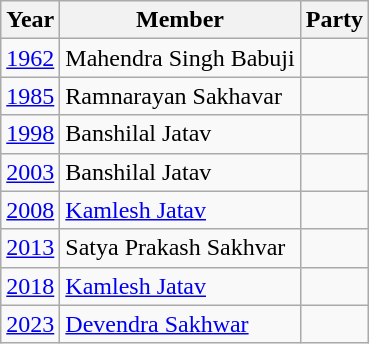<table class="wikitable sortable">
<tr>
<th>Year</th>
<th>Member</th>
<th colspan="2">Party</th>
</tr>
<tr>
<td><a href='#'>1962</a></td>
<td>Mahendra Singh Babuji</td>
<td></td>
</tr>
<tr>
<td><a href='#'>1985</a></td>
<td>Ramnarayan Sakhavar</td>
<td></td>
</tr>
<tr>
<td><a href='#'>1998</a></td>
<td>Banshilal Jatav</td>
<td></td>
</tr>
<tr>
<td><a href='#'>2003</a></td>
<td>Banshilal Jatav</td>
<td></td>
</tr>
<tr>
<td><a href='#'>2008</a></td>
<td><a href='#'>Kamlesh Jatav</a></td>
<td></td>
</tr>
<tr>
<td><a href='#'>2013</a></td>
<td>Satya Prakash Sakhvar</td>
<td></td>
</tr>
<tr>
<td><a href='#'>2018</a></td>
<td><a href='#'>Kamlesh Jatav</a></td>
<td></td>
</tr>
<tr>
<td><a href='#'>2023</a></td>
<td><a href='#'>Devendra Sakhwar</a></td>
</tr>
</table>
